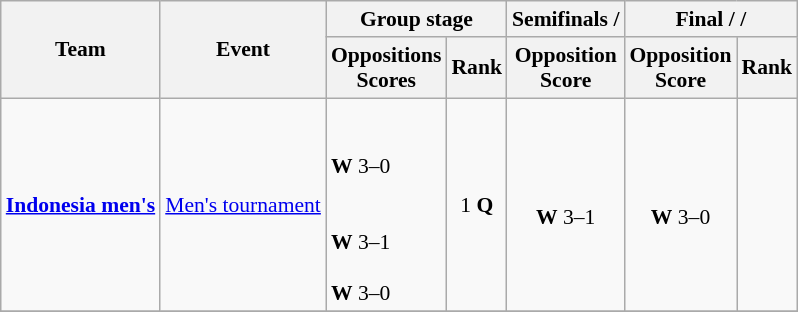<table class=wikitable style="font-size:90%; text-align:center;">
<tr>
<th rowspan=2>Team</th>
<th rowspan=2>Event</th>
<th colspan=2>Group stage</th>
<th>Semifinals / </th>
<th colspan=2>Final /  / </th>
</tr>
<tr>
<th>Oppositions<br>Scores</th>
<th>Rank</th>
<th>Opposition<br>Score</th>
<th>Opposition<br>Score</th>
<th>Rank</th>
</tr>
<tr>
<td align=left><strong><a href='#'>Indonesia men's</a></strong></td>
<td align=left><a href='#'>Men's tournament</a></td>
<td align=left><br> <br><strong>W</strong> 3–0 <br><br> <br><strong>W</strong> 3–1 <br>
 <br><strong>W</strong> 3–0</td>
<td>1 <strong>Q</strong></td>
<td><br><strong>W</strong> 3–1</td>
<td><br><strong>W</strong> 3–0</td>
<td></td>
</tr>
<tr>
</tr>
</table>
